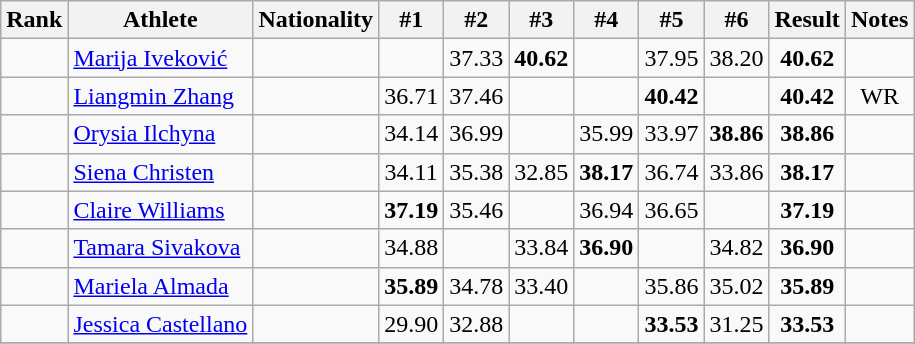<table class="wikitable sortable" style="text-align:center">
<tr>
<th>Rank</th>
<th>Athlete</th>
<th>Nationality</th>
<th>#1</th>
<th>#2</th>
<th>#3</th>
<th>#4</th>
<th>#5</th>
<th>#6</th>
<th>Result</th>
<th>Notes</th>
</tr>
<tr>
<td></td>
<td align=left><a href='#'>Marija Iveković</a></td>
<td align=left></td>
<td></td>
<td>37.33</td>
<td><strong>40.62</strong></td>
<td></td>
<td>37.95</td>
<td>38.20</td>
<td><strong>40.62</strong></td>
<td></td>
</tr>
<tr>
<td></td>
<td align=left><a href='#'>Liangmin Zhang</a></td>
<td align=left></td>
<td>36.71</td>
<td>37.46</td>
<td></td>
<td></td>
<td><strong>40.42</strong></td>
<td></td>
<td><strong>40.42</strong></td>
<td>WR</td>
</tr>
<tr>
<td></td>
<td align=left><a href='#'>Orysia Ilchyna</a></td>
<td align=left></td>
<td>34.14</td>
<td>36.99</td>
<td></td>
<td>35.99</td>
<td>33.97</td>
<td><strong>38.86</strong></td>
<td><strong>38.86</strong></td>
<td></td>
</tr>
<tr>
<td></td>
<td align=left><a href='#'>Siena Christen</a></td>
<td align=left></td>
<td>34.11</td>
<td>35.38</td>
<td>32.85</td>
<td><strong>38.17</strong></td>
<td>36.74</td>
<td>33.86</td>
<td><strong>38.17</strong></td>
<td></td>
</tr>
<tr>
<td></td>
<td align=left><a href='#'>Claire Williams</a></td>
<td align=left></td>
<td><strong>37.19</strong></td>
<td>35.46</td>
<td></td>
<td>36.94</td>
<td>36.65</td>
<td></td>
<td><strong>37.19</strong></td>
<td></td>
</tr>
<tr>
<td></td>
<td align=left><a href='#'>Tamara Sivakova</a></td>
<td align=left></td>
<td>34.88</td>
<td></td>
<td>33.84</td>
<td><strong>36.90</strong></td>
<td></td>
<td>34.82</td>
<td><strong>36.90</strong></td>
<td></td>
</tr>
<tr>
<td></td>
<td align=left><a href='#'>Mariela Almada</a></td>
<td align=left></td>
<td><strong>35.89</strong></td>
<td>34.78</td>
<td>33.40</td>
<td></td>
<td>35.86</td>
<td>35.02</td>
<td><strong>35.89</strong></td>
<td></td>
</tr>
<tr>
<td></td>
<td align=left><a href='#'>Jessica Castellano</a></td>
<td align=left></td>
<td>29.90</td>
<td>32.88</td>
<td></td>
<td></td>
<td><strong>33.53</strong></td>
<td>31.25</td>
<td><strong>33.53</strong></td>
<td></td>
</tr>
<tr>
</tr>
</table>
